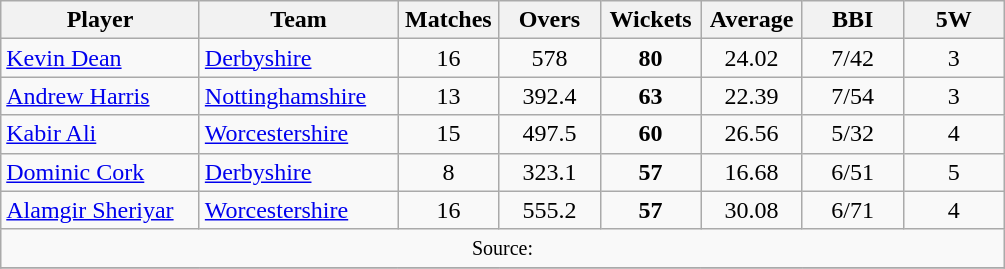<table class="wikitable" style="text-align:center;">
<tr>
<th width=125>Player</th>
<th width=125>Team</th>
<th width=60>Matches</th>
<th width=60>Overs</th>
<th width=60>Wickets</th>
<th width=60>Average</th>
<th width=60>BBI</th>
<th width=60>5W</th>
</tr>
<tr>
<td align="left"><a href='#'>Kevin Dean</a></td>
<td align="left"><a href='#'>Derbyshire</a></td>
<td>16</td>
<td>578</td>
<td><strong>80</strong></td>
<td>24.02</td>
<td>7/42</td>
<td>3</td>
</tr>
<tr>
<td align="left"><a href='#'>Andrew Harris</a></td>
<td align="left"><a href='#'>Nottinghamshire</a></td>
<td>13</td>
<td>392.4</td>
<td><strong>63</strong></td>
<td>22.39</td>
<td>7/54</td>
<td>3</td>
</tr>
<tr>
<td align="left"><a href='#'>Kabir Ali</a></td>
<td align="left"><a href='#'>Worcestershire</a></td>
<td>15</td>
<td>497.5</td>
<td><strong>60</strong></td>
<td>26.56</td>
<td>5/32</td>
<td>4</td>
</tr>
<tr>
<td align="left"><a href='#'>Dominic Cork</a></td>
<td align="left"><a href='#'>Derbyshire</a></td>
<td>8</td>
<td>323.1</td>
<td><strong>57</strong></td>
<td>16.68</td>
<td>6/51</td>
<td>5</td>
</tr>
<tr>
<td align="left"><a href='#'>Alamgir Sheriyar</a></td>
<td align="left"><a href='#'>Worcestershire</a></td>
<td>16</td>
<td>555.2</td>
<td><strong>57</strong></td>
<td>30.08</td>
<td>6/71</td>
<td>4</td>
</tr>
<tr>
<td colspan=8><small>Source:</small></td>
</tr>
<tr>
</tr>
</table>
